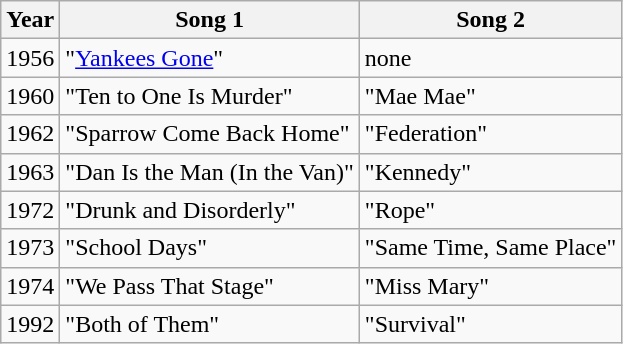<table class="wikitable" style="text-align:left">
<tr>
<th>Year</th>
<th>Song 1</th>
<th>Song 2</th>
</tr>
<tr>
<td>1956</td>
<td>"<a href='#'>Yankees Gone</a>"</td>
<td>none</td>
</tr>
<tr>
<td>1960</td>
<td>"Ten to One Is Murder"</td>
<td>"Mae Mae"</td>
</tr>
<tr>
<td>1962</td>
<td>"Sparrow Come Back Home"</td>
<td>"Federation"</td>
</tr>
<tr>
<td>1963</td>
<td>"Dan Is the Man (In the Van)"</td>
<td>"Kennedy"</td>
</tr>
<tr>
<td>1972</td>
<td>"Drunk and Disorderly"</td>
<td>"Rope"</td>
</tr>
<tr>
<td>1973</td>
<td>"School Days"</td>
<td>"Same Time, Same Place"</td>
</tr>
<tr>
<td>1974</td>
<td>"We Pass That Stage"</td>
<td>"Miss Mary"</td>
</tr>
<tr>
<td>1992</td>
<td>"Both of Them"</td>
<td>"Survival"</td>
</tr>
</table>
